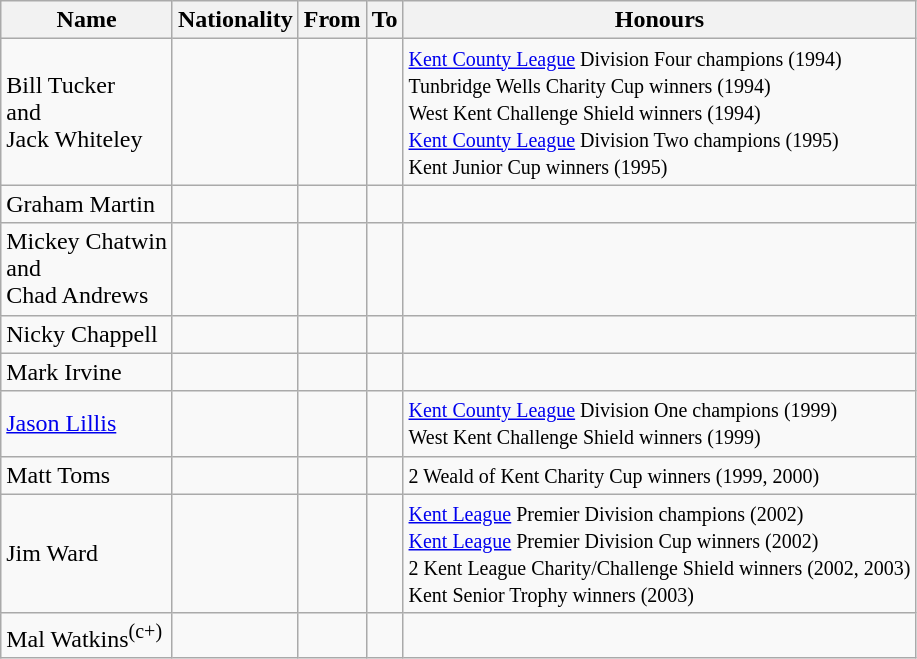<table class="wikitable sortable">
<tr>
<th>Name</th>
<th>Nationality</th>
<th>From</th>
<th>To</th>
<th class="unsortable">Honours</th>
</tr>
<tr>
<td align=left>Bill Tucker<br>and<br>Jack Whiteley</td>
<td></td>
<td align=left></td>
<td align=left></td>
<td align=left><small><a href='#'>Kent County League</a> Division Four champions (1994)<br>Tunbridge Wells Charity Cup winners (1994)<br>West Kent Challenge Shield winners (1994)<br><a href='#'>Kent County League</a> Division Two champions (1995)<br>Kent Junior Cup winners (1995)</small></td>
</tr>
<tr>
<td align=left>Graham Martin</td>
<td></td>
<td align=left></td>
<td align=left></td>
<td align=left></td>
</tr>
<tr>
<td align=left>Mickey Chatwin<br>and<br>Chad Andrews</td>
<td></td>
<td align=left></td>
<td align=left></td>
<td align=left></td>
</tr>
<tr>
<td align=left>Nicky Chappell</td>
<td></td>
<td align=left></td>
<td align=left></td>
<td align=left></td>
</tr>
<tr>
<td align=left>Mark Irvine</td>
<td></td>
<td align=left></td>
<td align=left></td>
<td align=left></td>
</tr>
<tr>
<td align=left><a href='#'>Jason Lillis</a></td>
<td></td>
<td align=left></td>
<td align=left></td>
<td align=left><small><a href='#'>Kent County League</a> Division One champions (1999)<br>West Kent Challenge Shield winners (1999)</small></td>
</tr>
<tr>
<td align=left>Matt Toms</td>
<td></td>
<td align=left></td>
<td align=left></td>
<td align=left><small>2 Weald of Kent Charity Cup winners (1999, 2000)</small></td>
</tr>
<tr>
<td align=left>Jim Ward</td>
<td></td>
<td align=left></td>
<td align=left></td>
<td align=left><small><a href='#'>Kent League</a> Premier Division champions (2002)<br><a href='#'>Kent League</a> Premier Division Cup winners (2002)<br>2 Kent League Charity/Challenge Shield winners (2002, 2003)<br>Kent Senior Trophy winners (2003)</small></td>
</tr>
<tr>
<td align=left>Mal Watkins<sup>(c+)</sup></td>
<td></td>
<td align=left></td>
<td align=left></td>
<td align=left></td>
</tr>
</table>
